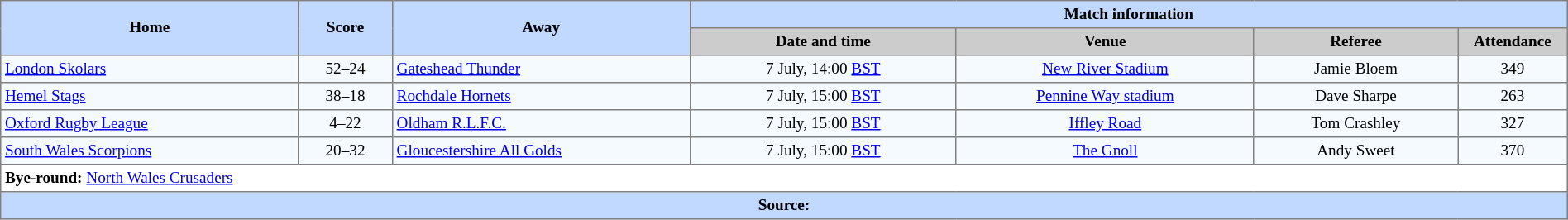<table border=1 style="border-collapse:collapse; font-size:80%; text-align:center;" cellpadding=3 cellspacing=0 width=100%>
<tr bgcolor=#C1D8FF>
<th rowspan=2 width=19%>Home</th>
<th rowspan=2 width=6%>Score</th>
<th rowspan=2 width=19%>Away</th>
<th colspan=6>Match information</th>
</tr>
<tr bgcolor=#CCCCCC>
<th width=17%>Date and time</th>
<th width=19%>Venue</th>
<th width=13%>Referee</th>
<th width=7%>Attendance</th>
</tr>
<tr bgcolor=#F5FAFF>
<td align=left> <a href='#'>London Skolars</a></td>
<td>52–24</td>
<td align=left> <a href='#'>Gateshead Thunder</a></td>
<td>7 July, 14:00 <a href='#'>BST</a></td>
<td><a href='#'>New River Stadium</a></td>
<td>Jamie Bloem</td>
<td>349</td>
</tr>
<tr bgcolor=#F5FAFF>
<td align=left> <a href='#'>Hemel Stags</a></td>
<td>38–18</td>
<td align=left> <a href='#'>Rochdale Hornets</a></td>
<td>7 July, 15:00 <a href='#'>BST</a></td>
<td><a href='#'>Pennine Way stadium</a></td>
<td>Dave Sharpe</td>
<td>263</td>
</tr>
<tr bgcolor=#F5FAFF>
<td align=left> <a href='#'>Oxford Rugby League</a></td>
<td>4–22</td>
<td align=left> <a href='#'>Oldham R.L.F.C.</a></td>
<td>7 July, 15:00 <a href='#'>BST</a></td>
<td><a href='#'>Iffley Road</a></td>
<td>Tom Crashley</td>
<td>327</td>
</tr>
<tr bgcolor=#F5FAFF>
<td align=left> <a href='#'>South Wales Scorpions</a></td>
<td>20–32</td>
<td align=left> <a href='#'>Gloucestershire All Golds</a></td>
<td>7 July, 15:00 <a href='#'>BST</a></td>
<td><a href='#'>The Gnoll</a></td>
<td>Andy Sweet</td>
<td>370</td>
</tr>
<tr>
<td colspan="7" align="left"><strong>Bye-round:</strong>  <a href='#'>North Wales Crusaders</a></td>
</tr>
<tr bgcolor=#C1D8FF>
<th colspan=12>Source:</th>
</tr>
</table>
